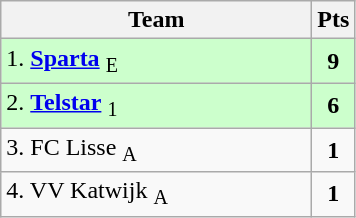<table class="wikitable" style="text-align:center; float:left; margin-right:1em">
<tr>
<th style="width:200px">Team</th>
<th width=20>Pts</th>
</tr>
<tr bgcolor=ccffcc>
<td align=left>1. <strong><a href='#'>Sparta</a></strong> <sub>E</sub></td>
<td><strong>9</strong></td>
</tr>
<tr bgcolor=ccffcc>
<td align=left>2. <strong><a href='#'>Telstar</a></strong> <sub>1</sub></td>
<td><strong>6</strong></td>
</tr>
<tr>
<td align=left>3. FC Lisse <sub>A</sub></td>
<td><strong>1</strong></td>
</tr>
<tr>
<td align=left>4. VV Katwijk <sub>A</sub></td>
<td><strong>1</strong></td>
</tr>
</table>
